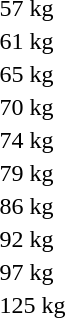<table>
<tr>
<td rowspan=2>57 kg</td>
<td rowspan=2></td>
<td rowspan=2></td>
<td></td>
</tr>
<tr>
<td></td>
</tr>
<tr>
<td rowspan=2>61 kg</td>
<td rowspan=2></td>
<td rowspan=2></td>
<td></td>
</tr>
<tr>
<td></td>
</tr>
<tr>
<td rowspan=2>65 kg</td>
<td rowspan=2></td>
<td rowspan=2></td>
<td></td>
</tr>
<tr>
<td></td>
</tr>
<tr>
<td rowspan=2>70 kg</td>
<td rowspan=2></td>
<td rowspan=2></td>
<td></td>
</tr>
<tr>
<td></td>
</tr>
<tr>
<td rowspan=2>74 kg</td>
<td rowspan=2></td>
<td rowspan=2></td>
<td></td>
</tr>
<tr>
<td></td>
</tr>
<tr>
<td rowspan=2>79 kg</td>
<td rowspan=2></td>
<td rowspan=2></td>
<td></td>
</tr>
<tr>
<td></td>
</tr>
<tr>
<td rowspan=2>86 kg</td>
<td rowspan=2></td>
<td rowspan=2></td>
<td></td>
</tr>
<tr>
<td></td>
</tr>
<tr>
<td rowspan=2>92 kg</td>
<td rowspan=2></td>
<td rowspan=2></td>
<td></td>
</tr>
<tr>
<td></td>
</tr>
<tr>
<td rowspan=2>97 kg</td>
<td rowspan=2></td>
<td rowspan=2></td>
<td></td>
</tr>
<tr>
<td></td>
</tr>
<tr>
<td rowspan=2>125 kg</td>
<td rowspan=2></td>
<td rowspan=2></td>
<td></td>
</tr>
<tr>
<td></td>
</tr>
</table>
